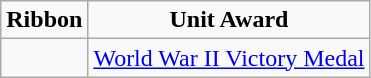<table class="wikitable" style="text-align:center; clear: center">
<tr>
<td><strong>Ribbon</strong></td>
<td><strong>Unit Award </strong></td>
</tr>
<tr>
<td></td>
<td><a href='#'>World War II Victory Medal</a></td>
</tr>
</table>
